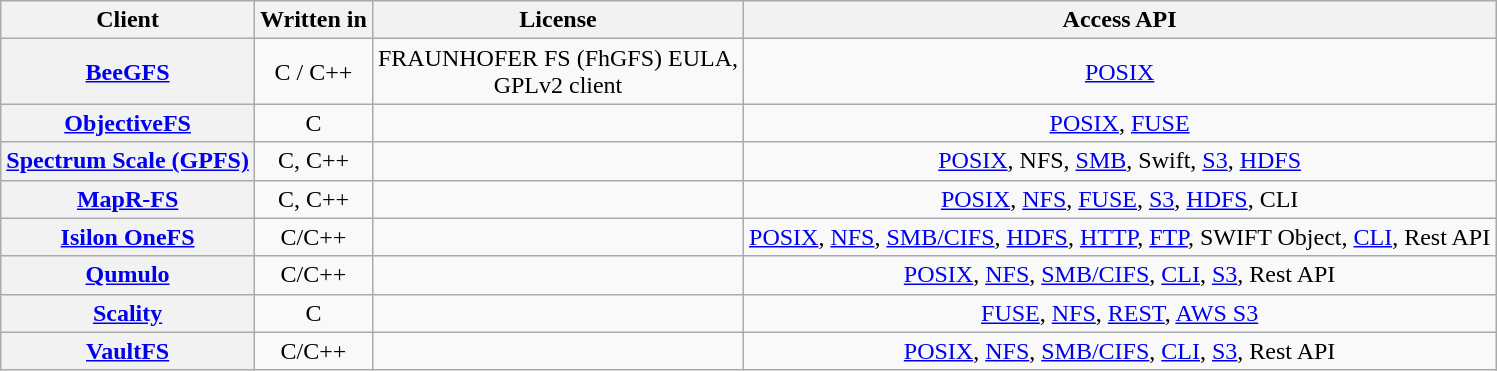<table class="wikitable sortable" style="width: auto; table-layout: fixed;  text-align: center;">
<tr style="background: #ececec">
<th>Client</th>
<th>Written in</th>
<th>License</th>
<th>Access API</th>
</tr>
<tr>
<th><a href='#'>BeeGFS</a></th>
<td>C / C++</td>
<td>FRAUNHOFER FS (FhGFS) EULA,<br>GPLv2 client</td>
<td><a href='#'>POSIX</a></td>
</tr>
<tr>
<th><a href='#'>ObjectiveFS</a></th>
<td>C</td>
<td></td>
<td><a href='#'>POSIX</a>, <a href='#'>FUSE</a></td>
</tr>
<tr>
<th><a href='#'>Spectrum Scale (GPFS)</a></th>
<td>C, C++</td>
<td></td>
<td><a href='#'>POSIX</a>, NFS, <a href='#'>SMB</a>, Swift, <a href='#'>S3</a>, <a href='#'>HDFS</a></td>
</tr>
<tr>
<th><a href='#'>MapR-FS</a></th>
<td>C, C++</td>
<td></td>
<td><a href='#'>POSIX</a>, <a href='#'>NFS</a>, <a href='#'>FUSE</a>, <a href='#'>S3</a>, <a href='#'>HDFS</a>, CLI</td>
</tr>
<tr>
<th><a href='#'>Isilon OneFS</a></th>
<td>C/C++</td>
<td></td>
<td><a href='#'>POSIX</a>, <a href='#'>NFS</a>, <a href='#'>SMB/CIFS</a>, <a href='#'>HDFS</a>, <a href='#'>HTTP</a>, <a href='#'>FTP</a>, SWIFT Object, <a href='#'>CLI</a>, Rest API</td>
</tr>
<tr>
<th><a href='#'>Qumulo</a></th>
<td>C/C++</td>
<td></td>
<td><a href='#'>POSIX</a>, <a href='#'>NFS</a>, <a href='#'>SMB/CIFS</a>, <a href='#'>CLI</a>, <a href='#'>S3</a>, Rest API</td>
</tr>
<tr>
<th><a href='#'>Scality</a></th>
<td>C</td>
<td></td>
<td><a href='#'>FUSE</a>, <a href='#'>NFS</a>, <a href='#'>REST</a>, <a href='#'>AWS S3</a></td>
</tr>
<tr>
<th><a href='#'>VaultFS</a></th>
<td>C/C++</td>
<td></td>
<td><a href='#'>POSIX</a>, <a href='#'>NFS</a>, <a href='#'>SMB/CIFS</a>, <a href='#'>CLI</a>, <a href='#'>S3</a>, Rest API</td>
</tr>
</table>
